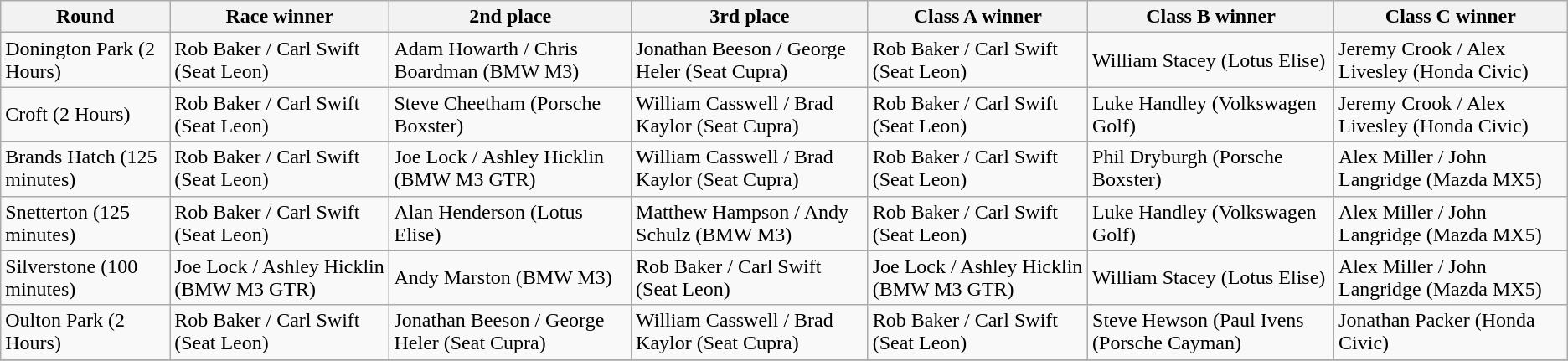<table class="wikitable">
<tr>
<th>Round</th>
<th>Race winner</th>
<th>2nd place</th>
<th>3rd place</th>
<th>Class A winner</th>
<th>Class B winner</th>
<th>Class C winner</th>
</tr>
<tr>
<td>Donington Park (2 Hours)</td>
<td>Rob Baker / Carl Swift (Seat Leon)</td>
<td>Adam Howarth / Chris Boardman (BMW M3)</td>
<td>Jonathan Beeson / George Heler (Seat Cupra)</td>
<td>Rob Baker / Carl Swift (Seat Leon)</td>
<td>William Stacey (Lotus Elise)</td>
<td>Jeremy Crook / Alex Livesley (Honda Civic)</td>
</tr>
<tr>
<td>Croft (2 Hours)</td>
<td>Rob Baker / Carl Swift (Seat Leon)</td>
<td>Steve Cheetham (Porsche Boxster)</td>
<td>William Casswell / Brad Kaylor (Seat Cupra)</td>
<td>Rob Baker / Carl Swift (Seat Leon)</td>
<td>Luke Handley (Volkswagen Golf)</td>
<td>Jeremy Crook / Alex Livesley (Honda Civic)</td>
</tr>
<tr>
<td>Brands Hatch (125 minutes)</td>
<td>Rob Baker / Carl Swift (Seat Leon)</td>
<td>Joe Lock / Ashley Hicklin (BMW M3 GTR)</td>
<td>William Casswell / Brad Kaylor (Seat Cupra)</td>
<td>Rob Baker / Carl Swift (Seat Leon)</td>
<td>Phil Dryburgh (Porsche Boxster)</td>
<td>Alex Miller / John Langridge (Mazda MX5)</td>
</tr>
<tr>
<td>Snetterton (125 minutes)</td>
<td>Rob Baker / Carl Swift (Seat Leon)</td>
<td>Alan Henderson (Lotus Elise)</td>
<td>Matthew Hampson / Andy Schulz (BMW M3)</td>
<td>Rob Baker / Carl Swift (Seat Leon)</td>
<td>Luke Handley (Volkswagen Golf)</td>
<td>Alex Miller / John Langridge (Mazda MX5)</td>
</tr>
<tr>
<td>Silverstone (100 minutes)</td>
<td>Joe Lock / Ashley Hicklin (BMW M3 GTR)</td>
<td>Andy Marston (BMW M3)</td>
<td>Rob Baker / Carl Swift (Seat Leon)</td>
<td>Joe Lock / Ashley Hicklin (BMW M3 GTR)</td>
<td>William Stacey (Lotus Elise)</td>
<td>Alex Miller / John Langridge (Mazda MX5)</td>
</tr>
<tr>
<td>Oulton Park (2 Hours)</td>
<td>Rob Baker / Carl Swift (Seat Leon)</td>
<td>Jonathan Beeson / George Heler (Seat Cupra)</td>
<td>William Casswell / Brad Kaylor (Seat Cupra)</td>
<td>Rob Baker / Carl Swift (Seat Leon)</td>
<td>Steve Hewson (Paul Ivens (Porsche Cayman)</td>
<td>Jonathan Packer (Honda Civic)</td>
</tr>
<tr>
</tr>
</table>
